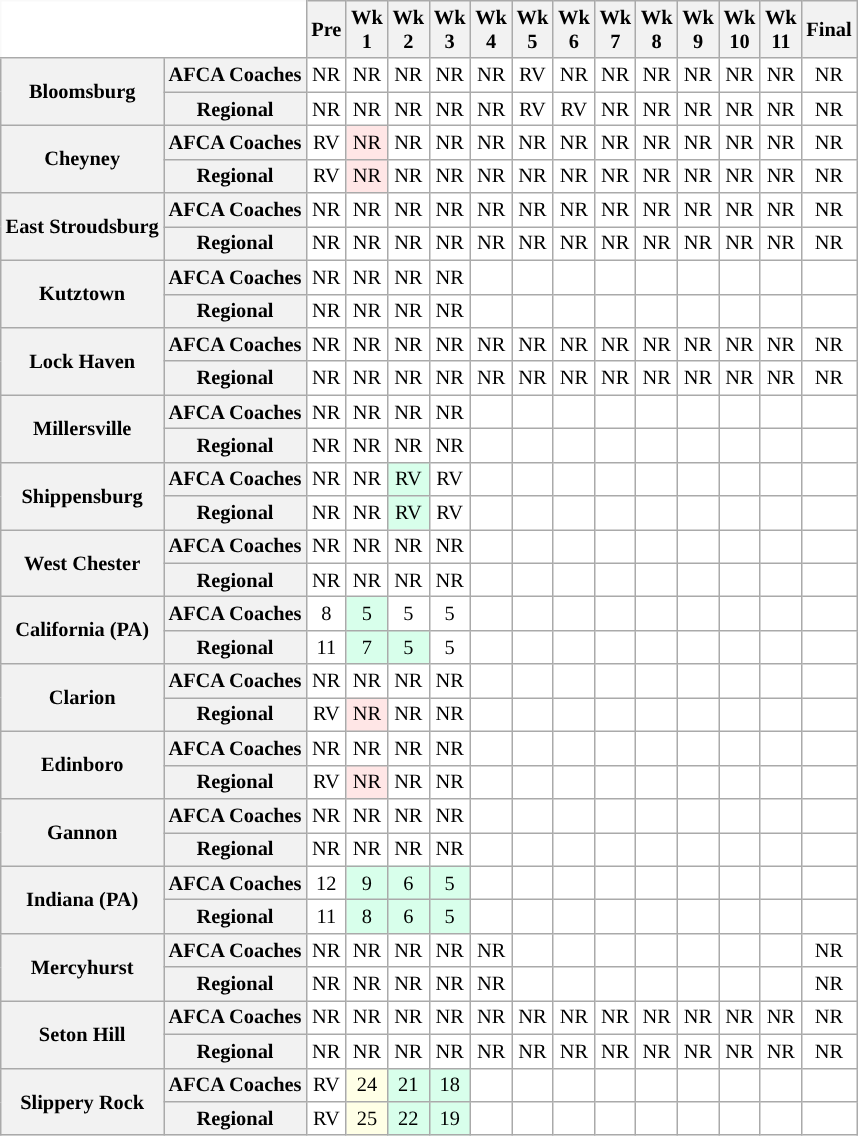<table class="wikitable" style="white-space:nowrap;font-size:85%;">
<tr>
<th colspan=2 style="background:white; border-top-style:hidden; border-left-style:hidden;"> </th>
<th>Pre</th>
<th>Wk <br> 1</th>
<th>Wk <br> 2</th>
<th>Wk <br> 3</th>
<th>Wk <br> 4</th>
<th>Wk <br> 5</th>
<th>Wk <br> 6</th>
<th>Wk <br> 7</th>
<th>Wk <br> 8</th>
<th>Wk <br> 9</th>
<th>Wk <br> 10</th>
<th>Wk <br> 11</th>
<th>Final</th>
</tr>
<tr style="text-align:center;">
<th rowspan="2">Bloomsburg</th>
<th>AFCA Coaches</th>
<td style="background:#FFF;">NR</td>
<td style="background:#FFF;">NR</td>
<td style="background:#FFF;">NR</td>
<td style="background:#FFF;">NR</td>
<td style="background:#FFF;">NR</td>
<td style="background:#FFF;">RV</td>
<td style="background:#FFF;">NR</td>
<td style="background:#FFF;">NR</td>
<td style="background:#FFF;">NR</td>
<td style="background:#FFF;">NR</td>
<td style="background:#FFF;">NR</td>
<td style="background:#FFF;">NR</td>
<td style="background:#FFF;">NR</td>
</tr>
<tr style="text-align:center;">
<th>Regional</th>
<td style="background:#FFF;">NR</td>
<td style="background:#FFF;">NR</td>
<td style="background:#FFF;">NR</td>
<td style="background:#FFF;">NR</td>
<td style="background:#FFF;">NR</td>
<td style="background:#FFF;">RV</td>
<td style="background:#FFF;">RV</td>
<td style="background:#FFF;">NR</td>
<td style="background:#FFF;">NR</td>
<td style="background:#FFF;">NR</td>
<td style="background:#FFF;">NR</td>
<td style="background:#FFF;">NR</td>
<td style="background:#FFF;">NR</td>
</tr>
<tr style="text-align:center;">
<th rowspan="2">Cheyney</th>
<th>AFCA Coaches</th>
<td style="background:#FFF;">RV</td>
<td style="background:#ffe6e6;">NR</td>
<td style="background:#FFF;">NR</td>
<td style="background:#FFF;">NR</td>
<td style="background:#FFF;">NR</td>
<td style="background:#FFF;">NR</td>
<td style="background:#FFF;">NR</td>
<td style="background:#FFF;">NR</td>
<td style="background:#FFF;">NR</td>
<td style="background:#FFF;">NR</td>
<td style="background:#FFF;">NR</td>
<td style="background:#FFF;">NR</td>
<td style="background:#FFF;">NR</td>
</tr>
<tr style="text-align:center;">
<th>Regional</th>
<td style="background:#FFF;">RV</td>
<td style="background:#ffe6e6;">NR</td>
<td style="background:#FFF;">NR</td>
<td style="background:#FFF;">NR</td>
<td style="background:#FFF;">NR</td>
<td style="background:#FFF;">NR</td>
<td style="background:#FFF;">NR</td>
<td style="background:#FFF;">NR</td>
<td style="background:#FFF;">NR</td>
<td style="background:#FFF;">NR</td>
<td style="background:#FFF;">NR</td>
<td style="background:#FFF;">NR</td>
<td style="background:#FFF;">NR</td>
</tr>
<tr style="text-align:center;">
<th rowspan="2">East Stroudsburg</th>
<th>AFCA Coaches</th>
<td style="background:#FFF;">NR</td>
<td style="background:#FFF;">NR</td>
<td style="background:#FFF;">NR</td>
<td style="background:#FFF;">NR</td>
<td style="background:#FFF;">NR</td>
<td style="background:#FFF;">NR</td>
<td style="background:#FFF;">NR</td>
<td style="background:#FFF;">NR</td>
<td style="background:#FFF;">NR</td>
<td style="background:#FFF;">NR</td>
<td style="background:#FFF;">NR</td>
<td style="background:#FFF;">NR</td>
<td style="background:#FFF;">NR</td>
</tr>
<tr style="text-align:center;">
<th>Regional</th>
<td style="background:#FFF;">NR</td>
<td style="background:#FFF;">NR</td>
<td style="background:#FFF;">NR</td>
<td style="background:#FFF;">NR</td>
<td style="background:#FFF;">NR</td>
<td style="background:#FFF;">NR</td>
<td style="background:#FFF;">NR</td>
<td style="background:#FFF;">NR</td>
<td style="background:#FFF;">NR</td>
<td style="background:#FFF;">NR</td>
<td style="background:#FFF;">NR</td>
<td style="background:#FFF;">NR</td>
<td style="background:#FFF;">NR</td>
</tr>
<tr style="text-align:center;">
<th rowspan="2">Kutztown</th>
<th>AFCA Coaches</th>
<td style="background:#FFF;">NR</td>
<td style="background:#FFF;">NR</td>
<td style="background:#FFF;">NR</td>
<td style="background:#FFF;">NR</td>
<td style="background:#FFF;"></td>
<td style="background:#FFF;"></td>
<td style="background:#FFF;"></td>
<td style="background:#FFF;"></td>
<td style="background:#FFF;"></td>
<td style="background:#FFF;"></td>
<td style="background:#FFF;"></td>
<td style="background:#FFF;"></td>
<td style="background:#FFF;"></td>
</tr>
<tr style="text-align:center;">
<th>Regional</th>
<td style="background:#FFF;">NR</td>
<td style="background:#FFF;">NR</td>
<td style="background:#FFF;">NR</td>
<td style="background:#FFF;">NR</td>
<td style="background:#FFF;"></td>
<td style="background:#FFF;"></td>
<td style="background:#FFF;"></td>
<td style="background:#FFF;"></td>
<td style="background:#FFF;"></td>
<td style="background:#FFF;"></td>
<td style="background:#FFF;"></td>
<td style="background:#FFF;"></td>
<td style="background:#FFF;"></td>
</tr>
<tr style="text-align:center;">
<th rowspan="2">Lock Haven</th>
<th>AFCA Coaches</th>
<td style="background:#FFF;">NR</td>
<td style="background:#FFF;">NR</td>
<td style="background:#FFF;">NR</td>
<td style="background:#FFF;">NR</td>
<td style="background:#FFF;">NR</td>
<td style="background:#FFF;">NR</td>
<td style="background:#FFF;">NR</td>
<td style="background:#FFF;">NR</td>
<td style="background:#FFF;">NR</td>
<td style="background:#FFF;">NR</td>
<td style="background:#FFF;">NR</td>
<td style="background:#FFF;">NR</td>
<td style="background:#FFF;">NR</td>
</tr>
<tr style="text-align:center;">
<th>Regional</th>
<td style="background:#FFF;">NR</td>
<td style="background:#FFF;">NR</td>
<td style="background:#FFF;">NR</td>
<td style="background:#FFF;">NR</td>
<td style="background:#FFF;">NR</td>
<td style="background:#FFF;">NR</td>
<td style="background:#FFF;">NR</td>
<td style="background:#FFF;">NR</td>
<td style="background:#FFF;">NR</td>
<td style="background:#FFF;">NR</td>
<td style="background:#FFF;">NR</td>
<td style="background:#FFF;">NR</td>
<td style="background:#FFF;">NR</td>
</tr>
<tr style="text-align:center;">
<th rowspan="2">Millersville</th>
<th>AFCA Coaches</th>
<td style="background:#FFF;">NR</td>
<td style="background:#FFF;">NR</td>
<td style="background:#FFF;">NR</td>
<td style="background:#FFF;">NR</td>
<td style="background:#FFF;"></td>
<td style="background:#FFF;"></td>
<td style="background:#FFF;"></td>
<td style="background:#FFF;"></td>
<td style="background:#FFF;"></td>
<td style="background:#FFF;"></td>
<td style="background:#FFF;"></td>
<td style="background:#FFF;"></td>
<td style="background:#FFF;"></td>
</tr>
<tr style="text-align:center;">
<th>Regional</th>
<td style="background:#FFF;">NR</td>
<td style="background:#FFF;">NR</td>
<td style="background:#FFF;">NR</td>
<td style="background:#FFF;">NR</td>
<td style="background:#FFF;"></td>
<td style="background:#FFF;"></td>
<td style="background:#FFF;"></td>
<td style="background:#FFF;"></td>
<td style="background:#FFF;"></td>
<td style="background:#FFF;"></td>
<td style="background:#FFF;"></td>
<td style="background:#FFF;"></td>
<td style="background:#FFF;"></td>
</tr>
<tr style="text-align:center;">
<th rowspan="2">Shippensburg</th>
<th>AFCA Coaches</th>
<td style="background:#FFF;">NR</td>
<td style="background:#FFF;">NR</td>
<td style="background:#d8ffeb;">RV</td>
<td style="background:#FFF;">RV</td>
<td style="background:#FFF;"></td>
<td style="background:#FFF;"></td>
<td style="background:#FFF;"></td>
<td style="background:#FFF;"></td>
<td style="background:#FFF;"></td>
<td style="background:#FFF;"></td>
<td style="background:#FFF;"></td>
<td style="background:#FFF;"></td>
<td style="background:#FFF;"></td>
</tr>
<tr style="text-align:center;">
<th>Regional</th>
<td style="background:#FFF;">NR</td>
<td style="background:#FFF;">NR</td>
<td style="background:#d8ffeb;">RV</td>
<td style="background:#FFF;">RV</td>
<td style="background:#FFF;"></td>
<td style="background:#FFF;"></td>
<td style="background:#FFF;"></td>
<td style="background:#FFF;"></td>
<td style="background:#FFF;"></td>
<td style="background:#FFF;"></td>
<td style="background:#FFF;"></td>
<td style="background:#FFF;"></td>
<td style="background:#FFF;"></td>
</tr>
<tr style="text-align:center;">
<th rowspan="2">West Chester</th>
<th>AFCA Coaches</th>
<td style="background:#FFF;">NR</td>
<td style="background:#FFF;">NR</td>
<td style="background:#FFF;">NR</td>
<td style="background:#FFF;">NR</td>
<td style="background:#FFF;"></td>
<td style="background:#FFF;"></td>
<td style="background:#FFF;"></td>
<td style="background:#FFF;"></td>
<td style="background:#FFF;"></td>
<td style="background:#FFF;"></td>
<td style="background:#FFF;"></td>
<td style="background:#FFF;"></td>
<td style="background:#FFF;"></td>
</tr>
<tr style="text-align:center;">
<th>Regional</th>
<td style="background:#FFF;">NR</td>
<td style="background:#FFF;">NR</td>
<td style="background:#FFF;">NR</td>
<td style="background:#FFF;">NR</td>
<td style="background:#FFF;"></td>
<td style="background:#FFF;"></td>
<td style="background:#FFF;"></td>
<td style="background:#FFF;"></td>
<td style="background:#FFF;"></td>
<td style="background:#FFF;"></td>
<td style="background:#FFF;"></td>
<td style="background:#FFF;"></td>
<td style="background:#FFF;"></td>
</tr>
<tr style="text-align:center;">
<th rowspan="2">California (PA)</th>
<th>AFCA Coaches</th>
<td style="background:#FFF;">8</td>
<td style="background:#d8ffeb;">5</td>
<td style="background:#FFF;">5</td>
<td style="background:#FFF;">5</td>
<td style="background:#FFF;"></td>
<td style="background:#FFF;"></td>
<td style="background:#FFF;"></td>
<td style="background:#FFF;"></td>
<td style="background:#FFF;"></td>
<td style="background:#FFF;"></td>
<td style="background:#FFF;"></td>
<td style="background:#FFF;"></td>
<td style="background:#FFF;"></td>
</tr>
<tr style="text-align:center;">
<th>Regional</th>
<td style="background:#FFF;">11</td>
<td style="background:#d8ffeb;">7</td>
<td style="background:#d8ffeb;">5</td>
<td style="background:#FFF;">5</td>
<td style="background:#FFF;"></td>
<td style="background:#FFF;"></td>
<td style="background:#FFF;"></td>
<td style="background:#FFF;"></td>
<td style="background:#FFF;"></td>
<td style="background:#FFF;"></td>
<td style="background:#FFF;"></td>
<td style="background:#FFF;"></td>
<td style="background:#FFF;"></td>
</tr>
<tr style="text-align:center;">
<th rowspan="2">Clarion</th>
<th>AFCA Coaches</th>
<td style="background:#FFF;">NR</td>
<td style="background:#FFF;">NR</td>
<td style="background:#FFF;">NR</td>
<td style="background:#FFF;">NR</td>
<td style="background:#FFF;"></td>
<td style="background:#FFF;"></td>
<td style="background:#FFF;"></td>
<td style="background:#FFF;"></td>
<td style="background:#FFF;"></td>
<td style="background:#FFF;"></td>
<td style="background:#FFF;"></td>
<td style="background:#FFF;"></td>
<td style="background:#FFF;"></td>
</tr>
<tr style="text-align:center;">
<th>Regional</th>
<td style="background:#FFF;">RV</td>
<td style="background:#ffe6e6;">NR</td>
<td style="background:#FFF;">NR</td>
<td style="background:#FFF;">NR</td>
<td style="background:#FFF;"></td>
<td style="background:#FFF;"></td>
<td style="background:#FFF;"></td>
<td style="background:#FFF;"></td>
<td style="background:#FFF;"></td>
<td style="background:#FFF;"></td>
<td style="background:#FFF;"></td>
<td style="background:#FFF;"></td>
<td style="background:#FFF;"></td>
</tr>
<tr style="text-align:center;">
<th rowspan="2">Edinboro</th>
<th>AFCA Coaches</th>
<td style="background:#FFF;">NR</td>
<td style="background:#FFF;">NR</td>
<td style="background:#FFF;">NR</td>
<td style="background:#FFF;">NR</td>
<td style="background:#FFF;"></td>
<td style="background:#FFF;"></td>
<td style="background:#FFF;"></td>
<td style="background:#FFF;"></td>
<td style="background:#FFF;"></td>
<td style="background:#FFF;"></td>
<td style="background:#FFF;"></td>
<td style="background:#FFF;"></td>
<td style="background:#FFF;"></td>
</tr>
<tr style="text-align:center;">
<th>Regional</th>
<td style="background:#FFF;">RV</td>
<td style="background:#ffe6e6;">NR</td>
<td style="background:#FFF;">NR</td>
<td style="background:#FFF;">NR</td>
<td style="background:#FFF;"></td>
<td style="background:#FFF;"></td>
<td style="background:#FFF;"></td>
<td style="background:#FFF;"></td>
<td style="background:#FFF;"></td>
<td style="background:#FFF;"></td>
<td style="background:#FFF;"></td>
<td style="background:#FFF;"></td>
<td style="background:#FFF;"></td>
</tr>
<tr style="text-align:center;">
<th rowspan="2">Gannon</th>
<th>AFCA Coaches</th>
<td style="background:#FFF;">NR</td>
<td style="background:#FFF;">NR</td>
<td style="background:#FFF;">NR</td>
<td style="background:#FFF;">NR</td>
<td style="background:#FFF;"></td>
<td style="background:#FFF;"></td>
<td style="background:#FFF;"></td>
<td style="background:#FFF;"></td>
<td style="background:#FFF;"></td>
<td style="background:#FFF;"></td>
<td style="background:#FFF;"></td>
<td style="background:#FFF;"></td>
<td style="background:#FFF;"></td>
</tr>
<tr style="text-align:center;">
<th>Regional</th>
<td style="background:#FFF;">NR</td>
<td style="background:#FFF;">NR</td>
<td style="background:#FFF;">NR</td>
<td style="background:#FFF;">NR</td>
<td style="background:#FFF;"></td>
<td style="background:#FFF;"></td>
<td style="background:#FFF;"></td>
<td style="background:#FFF;"></td>
<td style="background:#FFF;"></td>
<td style="background:#FFF;"></td>
<td style="background:#FFF;"></td>
<td style="background:#FFF;"></td>
<td style="background:#FFF;"></td>
</tr>
<tr style="text-align:center;">
<th rowspan="2">Indiana (PA)</th>
<th>AFCA Coaches</th>
<td style="background:#FFF;">12</td>
<td style="background:#d8ffeb;">9</td>
<td style="background:#d8ffeb;">6</td>
<td style="background:#d8ffeb;">5</td>
<td style="background:#FFF;"></td>
<td style="background:#FFF;"></td>
<td style="background:#FFF;"></td>
<td style="background:#FFF;"></td>
<td style="background:#FFF;"></td>
<td style="background:#FFF;"></td>
<td style="background:#FFF;"></td>
<td style="background:#FFF;"></td>
<td style="background:#FFF;"></td>
</tr>
<tr style="text-align:center;">
<th>Regional</th>
<td style="background:#FFF;">11</td>
<td style="background:#d8ffeb;">8</td>
<td style="background:#d8ffeb;">6</td>
<td style="background:#d8ffeb;">5</td>
<td style="background:#FFF;"></td>
<td style="background:#FFF;"></td>
<td style="background:#FFF;"></td>
<td style="background:#FFF;"></td>
<td style="background:#FFF;"></td>
<td style="background:#FFF;"></td>
<td style="background:#FFF;"></td>
<td style="background:#FFF;"></td>
<td style="background:#FFF;"></td>
</tr>
<tr style="text-align:center;">
<th rowspan="2">Mercyhurst</th>
<th>AFCA Coaches</th>
<td style="background:#FFF;">NR</td>
<td style="background:#FFF;">NR</td>
<td style="background:#FFF;">NR</td>
<td style="background:#FFF;">NR</td>
<td style="background:#FFF;">NR</td>
<td style="background:#FFF;"></td>
<td style="background:#FFF;"></td>
<td style="background:#FFF;"></td>
<td style="background:#FFF;"></td>
<td style="background:#FFF;"></td>
<td style="background:#FFF;"></td>
<td style="background:#FFF;"></td>
<td style="background:#FFF;">NR</td>
</tr>
<tr style="text-align:center;">
<th>Regional</th>
<td style="background:#FFF;">NR</td>
<td style="background:#FFF;">NR</td>
<td style="background:#FFF;">NR</td>
<td style="background:#FFF;">NR</td>
<td style="background:#FFF;">NR</td>
<td style="background:#FFF;"></td>
<td style="background:#FFF;"></td>
<td style="background:#FFF;"></td>
<td style="background:#FFF;"></td>
<td style="background:#FFF;"></td>
<td style="background:#FFF;"></td>
<td style="background:#FFF;"></td>
<td style="background:#FFF;">NR</td>
</tr>
<tr style="text-align:center;">
<th rowspan="2">Seton Hill</th>
<th>AFCA Coaches</th>
<td style="background:#FFF;">NR</td>
<td style="background:#FFF;">NR</td>
<td style="background:#FFF;">NR</td>
<td style="background:#FFF;">NR</td>
<td style="background:#FFF;">NR</td>
<td style="background:#FFF;">NR</td>
<td style="background:#FFF;">NR</td>
<td style="background:#FFF;">NR</td>
<td style="background:#FFF;">NR</td>
<td style="background:#FFF;">NR</td>
<td style="background:#FFF;">NR</td>
<td style="background:#FFF;">NR</td>
<td style="background:#FFF;">NR</td>
</tr>
<tr style="text-align:center;">
<th>Regional</th>
<td style="background:#FFF;">NR</td>
<td style="background:#FFF;">NR</td>
<td style="background:#FFF;">NR</td>
<td style="background:#FFF;">NR</td>
<td style="background:#FFF;">NR</td>
<td style="background:#FFF;">NR</td>
<td style="background:#FFF;">NR</td>
<td style="background:#FFF;">NR</td>
<td style="background:#FFF;">NR</td>
<td style="background:#FFF;">NR</td>
<td style="background:#FFF;">NR</td>
<td style="background:#FFF;">NR</td>
<td style="background:#FFF;">NR</td>
</tr>
<tr style="text-align:center;">
<th rowspan="2">Slippery Rock</th>
<th>AFCA Coaches</th>
<td style="background:#FFF;">RV</td>
<td style="background:#ffffe6;">24</td>
<td style="background:#d8ffeb;">21</td>
<td style="background:#d8ffeb;">18</td>
<td style="background:#FFF;"></td>
<td style="background:#FFF;"></td>
<td style="background:#FFF;"></td>
<td style="background:#FFF;"></td>
<td style="background:#FFF;"></td>
<td style="background:#FFF;"></td>
<td style="background:#FFF;"></td>
<td style="background:#FFF;"></td>
<td style="background:#FFF;"></td>
</tr>
<tr style="text-align:center;">
<th>Regional</th>
<td style="background:#FFF;">RV</td>
<td style="background:#ffffe6;">25</td>
<td style="background:#d8ffeb;">22</td>
<td style="background:#d8ffeb;">19</td>
<td style="background:#FFF;"></td>
<td style="background:#FFF;"></td>
<td style="background:#FFF;"></td>
<td style="background:#FFF;"></td>
<td style="background:#FFF;"></td>
<td style="background:#FFF;"></td>
<td style="background:#FFF;"></td>
<td style="background:#FFF;"></td>
<td style="background:#FFF;"></td>
</tr>
</table>
